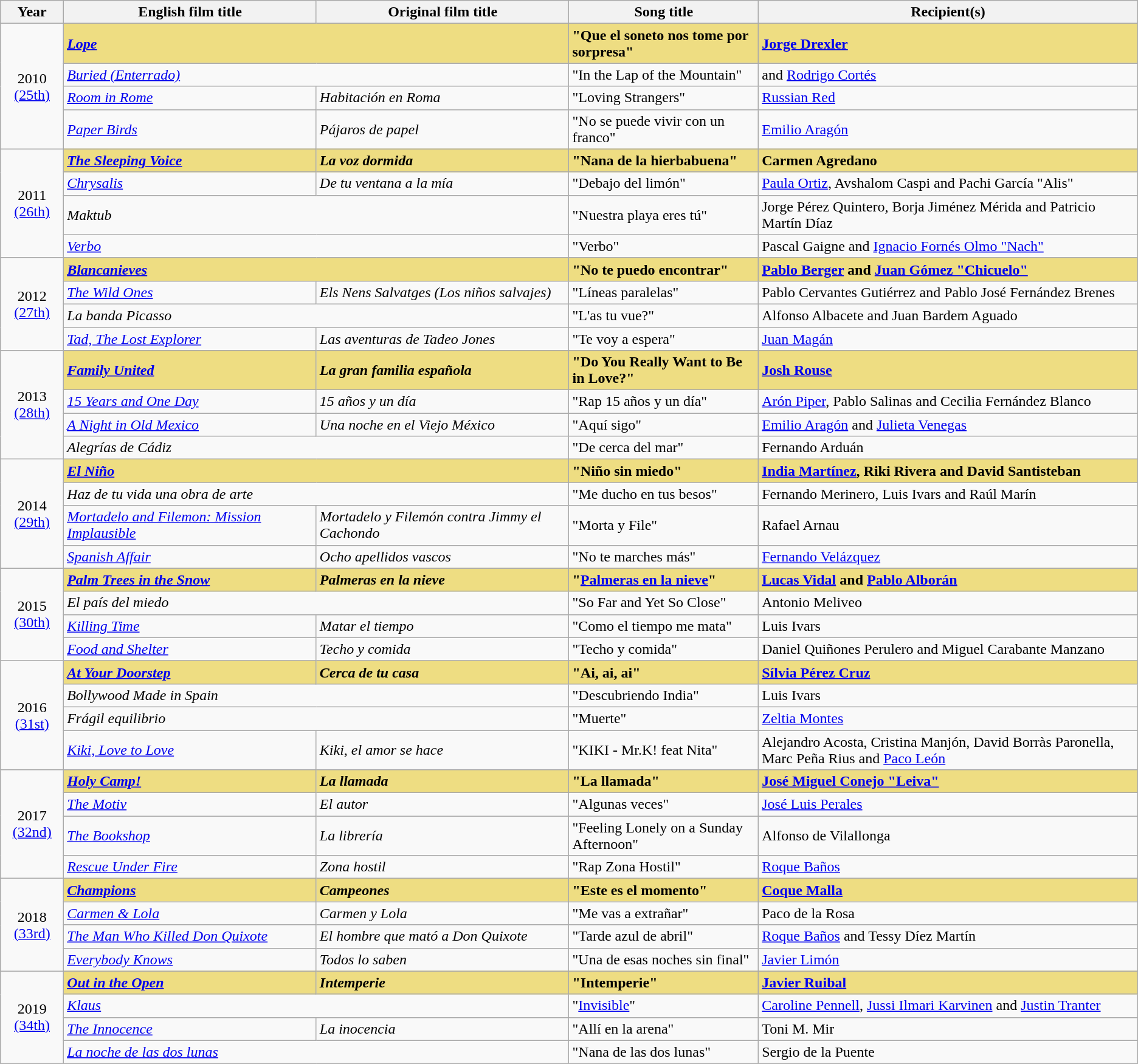<table class="wikitable sortable" style="text-align:left;"style="width:95%">
<tr>
<th scope="col" style="width:5%;">Year</th>
<th scope="col" style="width:20%;">English film title</th>
<th scope="col" style="width:20%;">Original film title</th>
<th scope="col" style="width:15%;">Song title</th>
<th scope="col" style="width:30%;">Recipient(s)</th>
</tr>
<tr>
<td rowspan="4" style="text-align:center;">2010<br><a href='#'>(25th)</a> <br></td>
<td colspan="2" style="background:#eedd82;"><strong><em><a href='#'>Lope</a></em></strong></td>
<td style="background:#eedd82;"><strong>"Que el soneto nos tome por sorpresa"</strong></td>
<td style="background:#eedd82;"><strong><a href='#'>Jorge Drexler</a></strong></td>
</tr>
<tr>
<td colspan="2"><em><a href='#'>Buried (Enterrado)</a></em></td>
<td>"In the Lap of the Mountain"</td>
<td> and <a href='#'>Rodrigo Cortés</a></td>
</tr>
<tr>
<td><em><a href='#'>Room in Rome</a></em></td>
<td><em>Habitación en Roma</em></td>
<td>"Loving Strangers"</td>
<td><a href='#'>Russian Red</a></td>
</tr>
<tr>
<td><em><a href='#'>Paper Birds</a></em></td>
<td><em>Pájaros de papel</em></td>
<td>"No se puede vivir con un franco"</td>
<td><a href='#'>Emilio Aragón</a></td>
</tr>
<tr>
<td rowspan="4" style="text-align:center;">2011<br><a href='#'>(26th)</a> <br></td>
<td style="background:#eedd82;"><strong><em><a href='#'>The Sleeping Voice</a></em></strong></td>
<td style="background:#eedd82;"><strong><em>La voz dormida</em></strong></td>
<td style="background:#eedd82;"><strong>"Nana de la hierbabuena"</strong></td>
<td style="background:#eedd82;"><strong>Carmen Agredano</strong></td>
</tr>
<tr>
<td><em><a href='#'>Chrysalis</a></em></td>
<td><em>De tu ventana a la mía</em></td>
<td>"Debajo del limón"</td>
<td><a href='#'>Paula Ortiz</a>, Avshalom Caspi and Pachi García "Alis"</td>
</tr>
<tr>
<td colspan="2"><em>Maktub</em></td>
<td>"Nuestra playa eres tú"</td>
<td>Jorge Pérez Quintero, Borja Jiménez Mérida and Patricio Martín Díaz</td>
</tr>
<tr>
<td colspan="2"><em><a href='#'>Verbo</a></em></td>
<td>"Verbo"</td>
<td>Pascal Gaigne and <a href='#'>Ignacio Fornés Olmo "Nach"</a></td>
</tr>
<tr>
<td rowspan="4" style="text-align:center;">2012<br><a href='#'>(27th)</a> <br></td>
<td colspan="2" style="background:#eedd82;"><strong><em><a href='#'>Blancanieves</a></em></strong></td>
<td style="background:#eedd82;"><strong>"No te puedo encontrar"</strong></td>
<td style="background:#eedd82;"><strong><a href='#'>Pablo Berger</a> and <a href='#'>Juan Gómez "Chicuelo"</a></strong></td>
</tr>
<tr>
<td><em><a href='#'>The Wild Ones</a></em></td>
<td><em>Els Nens Salvatges (Los niños salvajes)</em></td>
<td>"Líneas paralelas"</td>
<td>Pablo Cervantes Gutiérrez and Pablo José Fernández Brenes</td>
</tr>
<tr>
<td colspan="2"><em>La banda Picasso</em></td>
<td>"L'as tu vue?"</td>
<td>Alfonso Albacete and Juan Bardem Aguado</td>
</tr>
<tr>
<td><em><a href='#'>Tad, The Lost Explorer</a></em></td>
<td><em>Las aventuras de Tadeo Jones</em></td>
<td>"Te voy a espera"</td>
<td><a href='#'>Juan Magán</a></td>
</tr>
<tr>
<td rowspan="4" style="text-align:center;">2013<br><a href='#'>(28th)</a> <br></td>
<td style="background:#eedd82;"><strong><em><a href='#'>Family United</a></em></strong></td>
<td style="background:#eedd82;"><strong><em>La gran familia española</em></strong></td>
<td style="background:#eedd82;"><strong>"Do You Really Want to Be in Love?"</strong></td>
<td style="background:#eedd82;"><strong><a href='#'>Josh Rouse</a></strong></td>
</tr>
<tr>
<td><em><a href='#'>15 Years and One Day</a></em></td>
<td><em>15 años y un día</em></td>
<td>"Rap 15 años y un día"</td>
<td><a href='#'>Arón Piper</a>, Pablo Salinas and Cecilia Fernández Blanco</td>
</tr>
<tr>
<td><em><a href='#'>A Night in Old Mexico</a></em></td>
<td><em>Una noche en el Viejo México</em></td>
<td>"Aquí sigo"</td>
<td><a href='#'>Emilio Aragón</a> and <a href='#'>Julieta Venegas</a></td>
</tr>
<tr>
<td colspan="2"><em>Alegrías de Cádiz</em></td>
<td>"De cerca del mar"</td>
<td>Fernando Arduán</td>
</tr>
<tr>
<td rowspan="4" style="text-align:center;">2014<br><a href='#'>(29th)</a> <br></td>
<td colspan="2" style="background:#eedd82;"><strong><em><a href='#'>El Niño</a></em></strong></td>
<td style="background:#eedd82;"><strong>"Niño sin miedo"</strong></td>
<td style="background:#eedd82;"><strong><a href='#'>India Martínez</a>, Riki Rivera and David Santisteban</strong></td>
</tr>
<tr>
<td colspan="2"><em>Haz de tu vida una obra de arte</em></td>
<td>"Me ducho en tus besos"</td>
<td>Fernando Merinero, Luis Ivars and Raúl Marín</td>
</tr>
<tr>
<td><em><a href='#'>Mortadelo and Filemon: Mission Implausible</a></em></td>
<td><em>Mortadelo y Filemón contra Jimmy el Cachondo</em></td>
<td>"Morta y File"</td>
<td>Rafael Arnau</td>
</tr>
<tr>
<td><em><a href='#'>Spanish Affair</a></em></td>
<td><em>Ocho apellidos vascos</em></td>
<td>"No te marches más"</td>
<td><a href='#'>Fernando Velázquez</a></td>
</tr>
<tr>
<td rowspan="4" style="text-align:center;">2015<br><a href='#'>(30th)</a> <br></td>
<td style="background:#eedd82;"><strong><em><a href='#'>Palm Trees in the Snow</a></em></strong></td>
<td style="background:#eedd82;"><strong><em>Palmeras en la nieve</em></strong></td>
<td style="background:#eedd82;"><strong>"<a href='#'>Palmeras en la nieve</a>"</strong></td>
<td style="background:#eedd82;"><strong><a href='#'>Lucas Vidal</a> and <a href='#'>Pablo Alborán</a></strong></td>
</tr>
<tr>
<td colspan="2"><em>El país del miedo</em></td>
<td>"So Far and Yet So Close"</td>
<td>Antonio Meliveo</td>
</tr>
<tr>
<td><em><a href='#'>Killing Time</a></em></td>
<td><em>Matar el tiempo</em></td>
<td>"Como el tiempo me mata"</td>
<td>Luis Ivars</td>
</tr>
<tr>
<td><em><a href='#'>Food and Shelter</a></em></td>
<td><em>Techo y comida</em></td>
<td>"Techo y comida"</td>
<td>Daniel Quiñones Perulero and Miguel Carabante Manzano</td>
</tr>
<tr>
<td rowspan="4" style="text-align:center;">2016<br><a href='#'>(31st)</a><br></td>
<td style="background:#eedd82;"><strong><em><a href='#'>At Your Doorstep</a></em></strong></td>
<td style="background:#eedd82;"><strong><em>Cerca de tu casa</em></strong></td>
<td style="background:#eedd82;"><strong>"Ai, ai, ai"</strong></td>
<td style="background:#eedd82;"><strong><a href='#'>Sílvia Pérez Cruz</a></strong></td>
</tr>
<tr>
<td colspan="2"><em>Bollywood Made in Spain</em></td>
<td>"Descubriendo India"</td>
<td>Luis Ivars</td>
</tr>
<tr>
<td colspan="2"><em>Frágil equilibrio</em></td>
<td>"Muerte"</td>
<td><a href='#'>Zeltia Montes</a></td>
</tr>
<tr>
<td><em><a href='#'>Kiki, Love to Love</a></em></td>
<td><em>Kiki, el amor se hace</em></td>
<td>"KIKI - Mr.K! feat Nita"</td>
<td>Alejandro Acosta, Cristina Manjón, David Borràs Paronella, Marc Peña Rius and <a href='#'>Paco León</a></td>
</tr>
<tr>
<td rowspan="4" style="text-align:center;">2017<br><a href='#'>(32nd)</a><br></td>
<td style="background:#eedd82;"><strong><em><a href='#'>Holy Camp!</a></em></strong></td>
<td style="background:#eedd82;"><strong><em>La llamada</em></strong></td>
<td style="background:#eedd82;"><strong>"La llamada"</strong></td>
<td style="background:#eedd82;"><strong><a href='#'>José Miguel Conejo "Leiva"</a></strong></td>
</tr>
<tr>
<td><em><a href='#'>The Motiv</a></em></td>
<td><em>El autor</em></td>
<td>"Algunas veces"</td>
<td><a href='#'>José Luis Perales</a></td>
</tr>
<tr>
<td><em><a href='#'>The Bookshop</a></em></td>
<td><em>La librería</em></td>
<td>"Feeling Lonely on a Sunday Afternoon"</td>
<td>Alfonso de Vilallonga</td>
</tr>
<tr>
<td><em><a href='#'>Rescue Under Fire</a></em></td>
<td><em>Zona hostil</em></td>
<td>"Rap Zona Hostil"</td>
<td><a href='#'>Roque Baños</a></td>
</tr>
<tr>
<td rowspan="4" style="text-align:center;">2018<br><a href='#'>(33rd)</a><br></td>
<td style="background:#eedd82;"><strong><em><a href='#'>Champions</a></em></strong></td>
<td style="background:#eedd82;"><strong><em>Campeones</em></strong></td>
<td style="background:#eedd82;"><strong>"Este es el momento"</strong></td>
<td style="background:#eedd82;"><strong><a href='#'>Coque Malla</a></strong></td>
</tr>
<tr>
<td><em><a href='#'>Carmen & Lola</a></em></td>
<td><em>Carmen y Lola</em></td>
<td>"Me vas a extrañar"</td>
<td>Paco de la Rosa</td>
</tr>
<tr>
<td><em><a href='#'>The Man Who Killed Don Quixote</a></em></td>
<td><em>El hombre que mató a Don Quixote</em></td>
<td>"Tarde azul de abril"</td>
<td><a href='#'>Roque Baños</a> and Tessy Díez Martín</td>
</tr>
<tr>
<td><em><a href='#'>Everybody Knows</a></em></td>
<td><em>Todos lo saben</em></td>
<td>"Una de esas noches sin final"</td>
<td><a href='#'>Javier Limón</a></td>
</tr>
<tr>
<td rowspan="4" style="text-align:center;">2019<br><a href='#'>(34th)</a><br></td>
<td style="background:#eedd82;"><strong><em><a href='#'>Out in the Open</a></em></strong></td>
<td style="background:#eedd82;"><strong><em>Intemperie</em></strong></td>
<td style="background:#eedd82;"><strong>"Intemperie"</strong></td>
<td style="background:#eedd82;"><strong><a href='#'>Javier Ruibal</a></strong></td>
</tr>
<tr>
<td colspan="2"><em><a href='#'>Klaus</a></em></td>
<td>"<a href='#'>Invisible</a>"</td>
<td><a href='#'>Caroline Pennell</a>, <a href='#'>Jussi Ilmari Karvinen</a> and <a href='#'>Justin Tranter</a></td>
</tr>
<tr>
<td><em><a href='#'>The Innocence</a></em></td>
<td><em>La inocencia</em></td>
<td>"Allí en la arena"</td>
<td>Toni M. Mir</td>
</tr>
<tr>
<td colspan="2"><em><a href='#'>La noche de las dos lunas</a></em></td>
<td>"Nana de las dos lunas"</td>
<td>Sergio de la Puente</td>
</tr>
<tr>
</tr>
</table>
